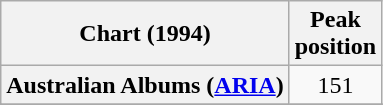<table class="wikitable sortable plainrowheaders" style="text-align:center">
<tr>
<th>Chart (1994)</th>
<th>Peak<br>position</th>
</tr>
<tr>
<th scope="row">Australian Albums (<a href='#'>ARIA</a>)</th>
<td align="center">151</td>
</tr>
<tr>
</tr>
<tr>
</tr>
</table>
